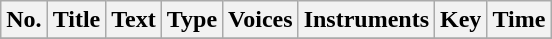<table class="wikitable plainrowheaders">
<tr>
<th scope="col">No.</th>
<th scope="col">Title</th>
<th scope="col">Text</th>
<th scope="col">Type</th>
<th scope="col">Voices</th>
<th scope="col">Instruments </th>
<th scope="col">Key</th>
<th scope="col">Time</th>
</tr>
<tr>
</tr>
</table>
